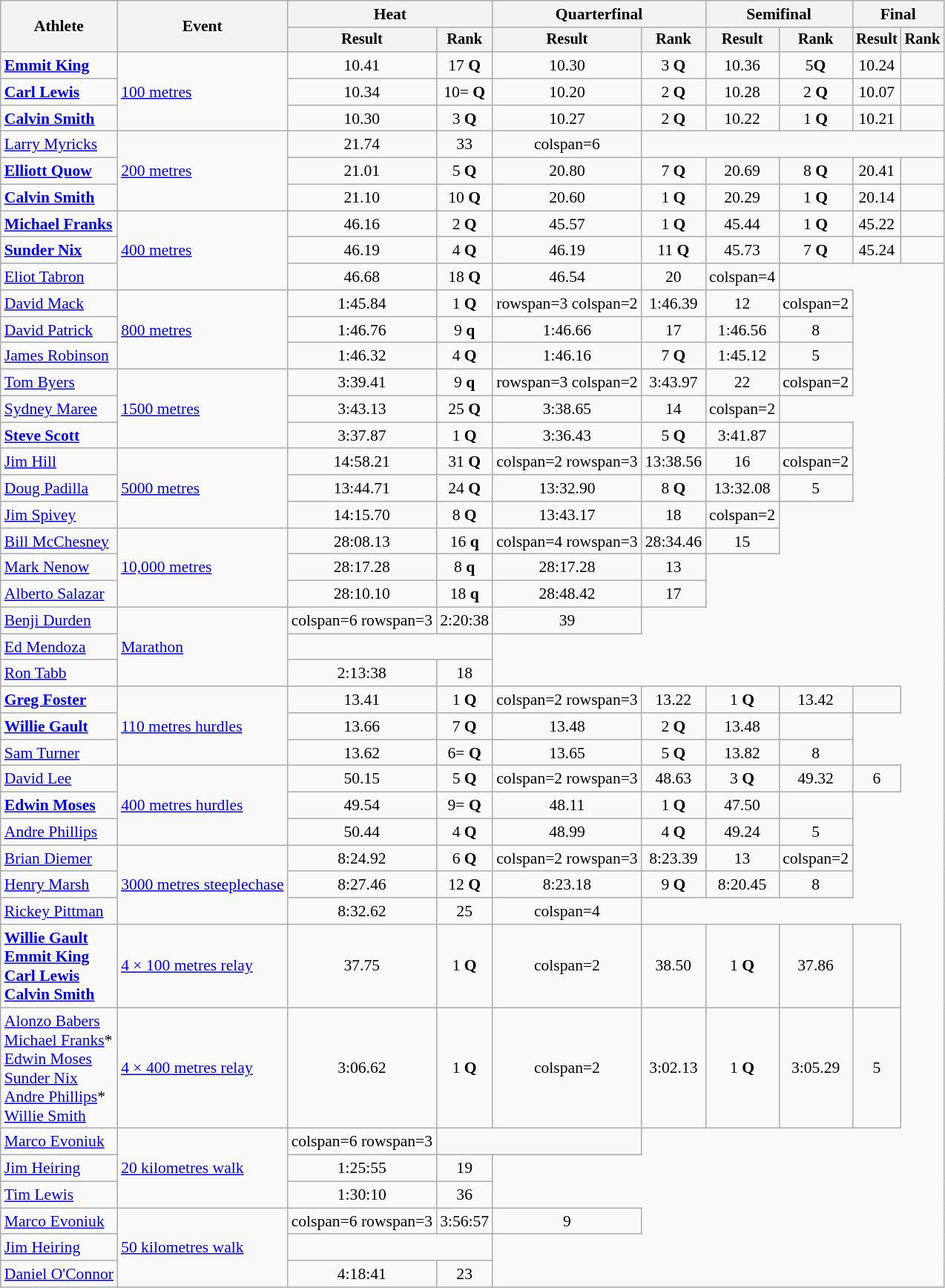<table class=wikitable style=font-size:90%>
<tr>
<th rowspan=2>Athlete</th>
<th rowspan=2>Event</th>
<th colspan=2>Heat</th>
<th colspan=2>Quarterfinal</th>
<th colspan=2>Semifinal</th>
<th colspan=2>Final</th>
</tr>
<tr style=font-size:95%>
<th>Result</th>
<th>Rank</th>
<th>Result</th>
<th>Rank</th>
<th>Result</th>
<th>Rank</th>
<th>Result</th>
<th>Rank</th>
</tr>
<tr align=center>
<td align=left><strong><a href='#'>Emmit King</a></strong></td>
<td align=left rowspan=3><a href='#'>100 metres</a></td>
<td>10.41</td>
<td>17 <strong>Q</strong></td>
<td>10.30</td>
<td>3 <strong>Q</strong></td>
<td>10.36</td>
<td>5<strong>Q</strong></td>
<td>10.24</td>
<td></td>
</tr>
<tr align=center>
<td align=left><strong><a href='#'>Carl Lewis</a></strong></td>
<td>10.34</td>
<td>10= <strong>Q</strong></td>
<td>10.20</td>
<td>2 <strong>Q</strong></td>
<td>10.28</td>
<td>2 <strong>Q</strong></td>
<td>10.07</td>
<td></td>
</tr>
<tr align=center>
<td align=left><strong><a href='#'>Calvin Smith</a></strong></td>
<td>10.30</td>
<td>3 <strong>Q</strong></td>
<td>10.27</td>
<td>2 <strong>Q</strong></td>
<td>10.22</td>
<td>1 <strong>Q</strong></td>
<td>10.21</td>
<td></td>
</tr>
<tr align=center>
<td align=left><a href='#'>Larry Myricks</a></td>
<td align=left rowspan=3><a href='#'>200 metres</a></td>
<td>21.74</td>
<td>33</td>
<td>colspan=6 </td>
</tr>
<tr align=center>
<td align=left><strong><a href='#'>Elliott Quow</a></strong></td>
<td>21.01</td>
<td>5 <strong>Q</strong></td>
<td>20.80</td>
<td>7 <strong>Q</strong></td>
<td>20.69</td>
<td>8 <strong>Q</strong></td>
<td>20.41</td>
<td></td>
</tr>
<tr align=center>
<td align=left><strong><a href='#'>Calvin Smith</a></strong></td>
<td>21.10</td>
<td>10 <strong>Q</strong></td>
<td>20.60</td>
<td>1 <strong>Q</strong></td>
<td>20.29</td>
<td>1 <strong>Q</strong></td>
<td>20.14</td>
<td></td>
</tr>
<tr align=center>
<td align=left><strong><a href='#'>Michael Franks</a></strong></td>
<td align=left rowspan=3><a href='#'>400 metres</a></td>
<td>46.16</td>
<td>2 <strong>Q</strong></td>
<td>45.57</td>
<td>1 <strong>Q</strong></td>
<td>45.44</td>
<td>1 <strong>Q</strong></td>
<td>45.22</td>
<td></td>
</tr>
<tr align=center>
<td align=left><strong><a href='#'>Sunder Nix</a></strong></td>
<td>46.19</td>
<td>4 <strong>Q</strong></td>
<td>46.19</td>
<td>11 <strong>Q</strong></td>
<td>45.73</td>
<td>7 <strong>Q</strong></td>
<td>45.24</td>
<td></td>
</tr>
<tr align=center>
<td align=left><a href='#'>Eliot Tabron</a></td>
<td>46.68</td>
<td>18 <strong>Q</strong></td>
<td>46.54</td>
<td>20</td>
<td>colspan=4 </td>
</tr>
<tr align=center>
<td align=left><a href='#'>David Mack</a></td>
<td align=left rowspan=3><a href='#'>800 metres</a></td>
<td>1:45.84</td>
<td>1 <strong>Q</strong></td>
<td>rowspan=3 colspan=2 </td>
<td>1:46.39</td>
<td>12</td>
<td>colspan=2 </td>
</tr>
<tr align=center>
<td align=left><a href='#'>David Patrick</a></td>
<td>1:46.76</td>
<td>9 <strong>q</strong></td>
<td>1:46.66</td>
<td>17</td>
<td>1:46.56</td>
<td>8</td>
</tr>
<tr align=center>
<td align=left><a href='#'>James Robinson</a></td>
<td>1:46.32</td>
<td>4 <strong>Q</strong></td>
<td>1:46.16</td>
<td>7 <strong>Q</strong></td>
<td>1:45.12</td>
<td>5</td>
</tr>
<tr align=center>
<td align=left><a href='#'>Tom Byers</a></td>
<td align=left rowspan=3><a href='#'>1500 metres</a></td>
<td>3:39.41</td>
<td>9 <strong>q</strong></td>
<td>rowspan=3 colspan=2 </td>
<td>3:43.97</td>
<td>22</td>
<td>colspan=2 </td>
</tr>
<tr align=center>
<td align=left><a href='#'>Sydney Maree</a></td>
<td>3:43.13</td>
<td>25 <strong>Q</strong></td>
<td>3:38.65</td>
<td>14</td>
<td>colspan=2 </td>
</tr>
<tr align=center>
<td align=left><strong><a href='#'>Steve Scott</a></strong></td>
<td>3:37.87</td>
<td>1 <strong>Q</strong></td>
<td>3:36.43</td>
<td>5 <strong>Q</strong></td>
<td>3:41.87</td>
<td></td>
</tr>
<tr align=center>
<td align=left><a href='#'>Jim Hill</a></td>
<td align=left rowspan=3><a href='#'>5000 metres</a></td>
<td>14:58.21</td>
<td>31 <strong>Q</strong></td>
<td>colspan=2 rowspan=3 </td>
<td>13:38.56</td>
<td>16</td>
<td>colspan=2 </td>
</tr>
<tr align=center>
<td align=left><a href='#'>Doug Padilla</a></td>
<td>13:44.71</td>
<td>24 <strong>Q</strong></td>
<td>13:32.90</td>
<td>8 <strong>Q</strong></td>
<td>13:32.08</td>
<td>5</td>
</tr>
<tr align=center>
<td align=left><a href='#'>Jim Spivey</a></td>
<td>14:15.70</td>
<td>8 <strong>Q</strong></td>
<td>13:43.17</td>
<td>18</td>
<td>colspan=2 </td>
</tr>
<tr align=center>
<td align=left><a href='#'>Bill McChesney</a></td>
<td align=left rowspan=3><a href='#'>10,000 metres</a></td>
<td>28:08.13</td>
<td>16 <strong>q</strong></td>
<td>colspan=4 rowspan=3 </td>
<td>28:34.46</td>
<td>15</td>
</tr>
<tr align=center>
<td align=left><a href='#'>Mark Nenow</a></td>
<td>28:17.28</td>
<td>8 <strong>q</strong></td>
<td>28:17.28</td>
<td>13</td>
</tr>
<tr align=center>
<td align=left><a href='#'>Alberto Salazar</a></td>
<td>28:10.10</td>
<td>18 <strong>q</strong></td>
<td>28:48.42</td>
<td>17</td>
</tr>
<tr align=center>
<td align=left><a href='#'>Benji Durden</a></td>
<td align=left rowspan=3><a href='#'>Marathon</a></td>
<td>colspan=6 rowspan=3 </td>
<td>2:20:38</td>
<td>39</td>
</tr>
<tr align=center>
<td align=left><a href='#'>Ed Mendoza</a></td>
<td colspan=2></td>
</tr>
<tr align=center>
<td align=left><a href='#'>Ron Tabb</a></td>
<td>2:13:38</td>
<td>18</td>
</tr>
<tr align=center>
<td align=left><strong><a href='#'>Greg Foster</a></strong></td>
<td align=left rowspan=3><a href='#'>110 metres hurdles</a></td>
<td>13.41</td>
<td>1 <strong>Q</strong></td>
<td>colspan=2 rowspan=3 </td>
<td>13.22</td>
<td>1 <strong>Q</strong></td>
<td>13.42</td>
<td></td>
</tr>
<tr align=center>
<td align=left><strong><a href='#'>Willie Gault</a></strong></td>
<td>13.66</td>
<td>7 <strong>Q</strong></td>
<td>13.48</td>
<td>2 <strong>Q</strong></td>
<td>13.48</td>
<td></td>
</tr>
<tr align=center>
<td align=left><a href='#'>Sam Turner</a></td>
<td>13.62</td>
<td>6= <strong>Q</strong></td>
<td>13.65</td>
<td>5 <strong>Q</strong></td>
<td>13.82</td>
<td>8</td>
</tr>
<tr align=center>
<td align=left><a href='#'>David Lee</a></td>
<td align=left rowspan=3><a href='#'>400 metres hurdles</a></td>
<td>50.15</td>
<td>5 <strong>Q</strong></td>
<td>colspan=2 rowspan=3 </td>
<td>48.63</td>
<td>3 <strong>Q</strong></td>
<td>49.32</td>
<td>6</td>
</tr>
<tr align=center>
<td align=left><strong><a href='#'>Edwin Moses</a></strong></td>
<td>49.54</td>
<td>9= <strong>Q</strong></td>
<td>48.11</td>
<td>1 <strong>Q</strong></td>
<td>47.50</td>
<td></td>
</tr>
<tr align=center>
<td align=left><a href='#'>Andre Phillips</a></td>
<td>50.44</td>
<td>4 <strong>Q</strong></td>
<td>48.99</td>
<td>4 <strong>Q</strong></td>
<td>49.24</td>
<td>5</td>
</tr>
<tr align=center>
<td align=left><a href='#'>Brian Diemer</a></td>
<td align=left rowspan=3><a href='#'>3000 metres steeplechase</a></td>
<td>8:24.92</td>
<td>6 <strong>Q</strong></td>
<td>colspan=2 rowspan=3 </td>
<td>8:23.39</td>
<td>13</td>
<td>colspan=2 </td>
</tr>
<tr align=center>
<td align=left><a href='#'>Henry Marsh</a></td>
<td>8:27.46</td>
<td>12 <strong>Q</strong></td>
<td>8:23.18</td>
<td>9 <strong>Q</strong></td>
<td>8:20.45</td>
<td>8</td>
</tr>
<tr align=center>
<td align=left><a href='#'>Rickey Pittman</a></td>
<td>8:32.62</td>
<td>25</td>
<td>colspan=4 </td>
</tr>
<tr align=center>
<td align=left><strong><a href='#'>Willie Gault</a><br><a href='#'>Emmit King</a><br><a href='#'>Carl Lewis</a><br><a href='#'>Calvin Smith</a></strong></td>
<td align=left><a href='#'>4 × 100 metres relay</a></td>
<td>37.75</td>
<td>1 <strong>Q</strong></td>
<td>colspan=2 </td>
<td>38.50</td>
<td>1 <strong>Q</strong></td>
<td>37.86</td>
<td></td>
</tr>
<tr align=center>
<td align=left><a href='#'>Alonzo Babers</a><br><a href='#'>Michael Franks</a>*<br><a href='#'>Edwin Moses</a><br><a href='#'>Sunder Nix</a><br><a href='#'>Andre Phillips</a>*<br><a href='#'>Willie Smith</a><br></td>
<td align=left><a href='#'>4 × 400 metres relay</a></td>
<td>3:06.62</td>
<td>1 <strong>Q</strong></td>
<td>colspan=2 </td>
<td>3:02.13</td>
<td>1 <strong>Q</strong></td>
<td>3:05.29</td>
<td>5</td>
</tr>
<tr align=center>
<td align=left><a href='#'>Marco Evoniuk</a></td>
<td align=left rowspan=3><a href='#'>20 kilometres walk</a></td>
<td>colspan=6 rowspan=3 </td>
<td colspan=2></td>
</tr>
<tr align=center>
<td align=left><a href='#'>Jim Heiring</a></td>
<td>1:25:55</td>
<td>19</td>
</tr>
<tr align=center>
<td align=left><a href='#'>Tim Lewis</a></td>
<td>1:30:10</td>
<td>36</td>
</tr>
<tr align=center>
<td align=left><a href='#'>Marco Evoniuk</a></td>
<td align=left rowspan=3><a href='#'>50 kilometres walk</a></td>
<td>colspan=6 rowspan=3 </td>
<td>3:56:57</td>
<td>9</td>
</tr>
<tr align=center>
<td align=left><a href='#'>Jim Heiring</a></td>
<td colspan=2></td>
</tr>
<tr align=center>
<td align=left><a href='#'>Daniel O'Connor</a></td>
<td>4:18:41</td>
<td>23</td>
</tr>
</table>
